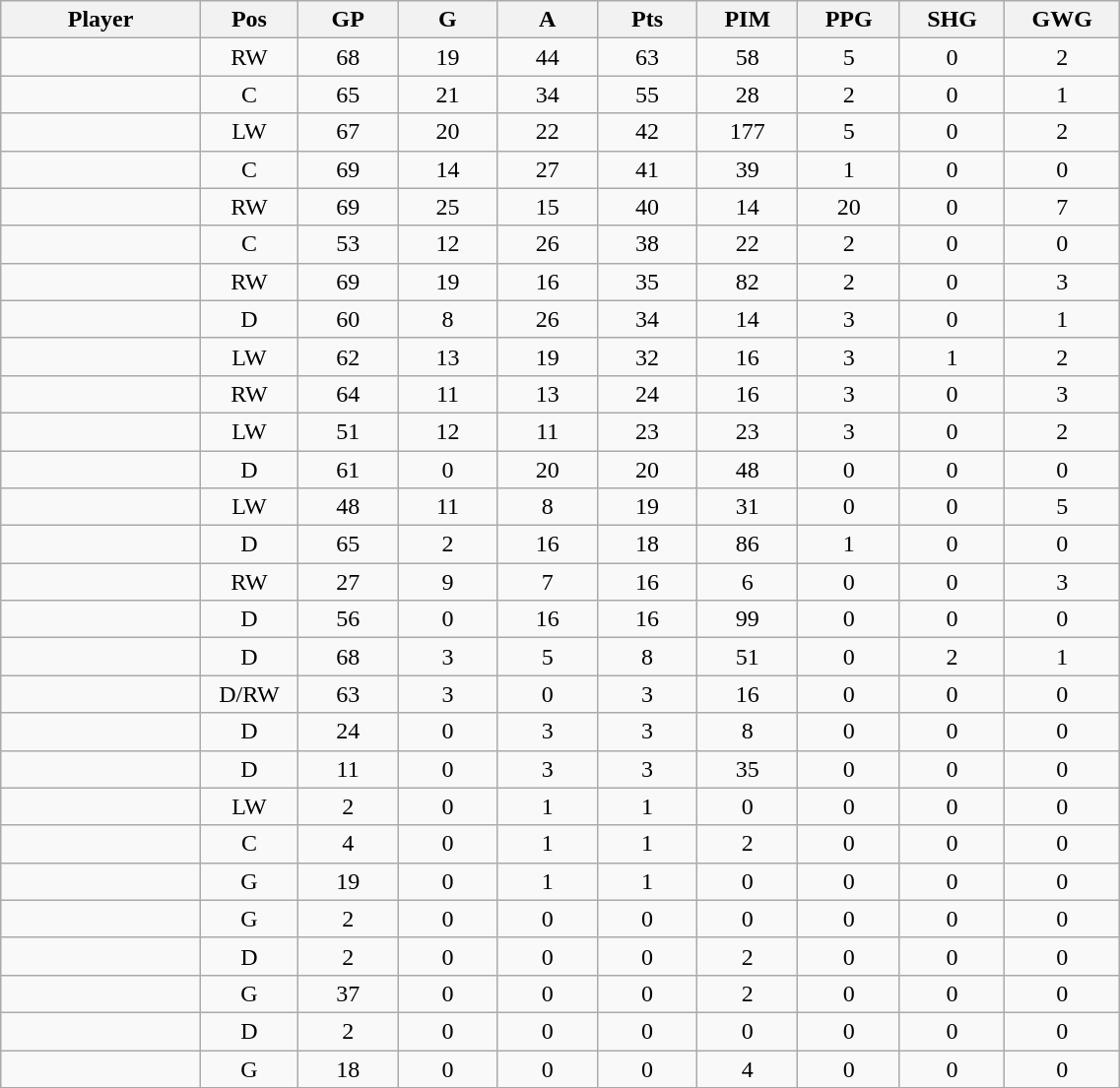<table class="wikitable sortable" width="60%">
<tr ALIGN="center">
<th bgcolor="#DDDDFF" width="10%">Player</th>
<th bgcolor="#DDDDFF" width="3%" title="Position">Pos</th>
<th bgcolor="#DDDDFF" width="5%" title="Games played">GP</th>
<th bgcolor="#DDDDFF" width="5%" title="Goals">G</th>
<th bgcolor="#DDDDFF" width="5%" title="Assists">A</th>
<th bgcolor="#DDDDFF" width="5%" title="Points">Pts</th>
<th bgcolor="#DDDDFF" width="5%" title="Penalties in Minutes">PIM</th>
<th bgcolor="#DDDDFF" width="5%" title="Power Play Goals">PPG</th>
<th bgcolor="#DDDDFF" width="5%" title="Short-handed Goals">SHG</th>
<th bgcolor="#DDDDFF" width="5%" title="Game-winning Goals">GWG</th>
</tr>
<tr align="center">
<td align="right"></td>
<td>RW</td>
<td>68</td>
<td>19</td>
<td>44</td>
<td>63</td>
<td>58</td>
<td>5</td>
<td>0</td>
<td>2</td>
</tr>
<tr align="center">
<td align="right"></td>
<td>C</td>
<td>65</td>
<td>21</td>
<td>34</td>
<td>55</td>
<td>28</td>
<td>2</td>
<td>0</td>
<td>1</td>
</tr>
<tr align="center">
<td align="right"></td>
<td>LW</td>
<td>67</td>
<td>20</td>
<td>22</td>
<td>42</td>
<td>177</td>
<td>5</td>
<td>0</td>
<td>2</td>
</tr>
<tr align="center">
<td align="right"></td>
<td>C</td>
<td>69</td>
<td>14</td>
<td>27</td>
<td>41</td>
<td>39</td>
<td>1</td>
<td>0</td>
<td>0</td>
</tr>
<tr align="center">
<td align="right"></td>
<td>RW</td>
<td>69</td>
<td>25</td>
<td>15</td>
<td>40</td>
<td>14</td>
<td>20</td>
<td>0</td>
<td>7</td>
</tr>
<tr align="center">
<td align="right"></td>
<td>C</td>
<td>53</td>
<td>12</td>
<td>26</td>
<td>38</td>
<td>22</td>
<td>2</td>
<td>0</td>
<td>0</td>
</tr>
<tr align="center">
<td align="right"></td>
<td>RW</td>
<td>69</td>
<td>19</td>
<td>16</td>
<td>35</td>
<td>82</td>
<td>2</td>
<td>0</td>
<td>3</td>
</tr>
<tr align="center">
<td align="right"></td>
<td>D</td>
<td>60</td>
<td>8</td>
<td>26</td>
<td>34</td>
<td>14</td>
<td>3</td>
<td>0</td>
<td>1</td>
</tr>
<tr align="center">
<td align="right"></td>
<td>LW</td>
<td>62</td>
<td>13</td>
<td>19</td>
<td>32</td>
<td>16</td>
<td>3</td>
<td>1</td>
<td>2</td>
</tr>
<tr align="center">
<td align="right"></td>
<td>RW</td>
<td>64</td>
<td>11</td>
<td>13</td>
<td>24</td>
<td>16</td>
<td>3</td>
<td>0</td>
<td>3</td>
</tr>
<tr align="center">
<td align="right"></td>
<td>LW</td>
<td>51</td>
<td>12</td>
<td>11</td>
<td>23</td>
<td>23</td>
<td>3</td>
<td>0</td>
<td>2</td>
</tr>
<tr align="center">
<td align="right"></td>
<td>D</td>
<td>61</td>
<td>0</td>
<td>20</td>
<td>20</td>
<td>48</td>
<td>0</td>
<td>0</td>
<td>0</td>
</tr>
<tr align="center">
<td align="right"></td>
<td>LW</td>
<td>48</td>
<td>11</td>
<td>8</td>
<td>19</td>
<td>31</td>
<td>0</td>
<td>0</td>
<td>5</td>
</tr>
<tr align="center">
<td align="right"></td>
<td>D</td>
<td>65</td>
<td>2</td>
<td>16</td>
<td>18</td>
<td>86</td>
<td>1</td>
<td>0</td>
<td>0</td>
</tr>
<tr align="center">
<td align="right"></td>
<td>RW</td>
<td>27</td>
<td>9</td>
<td>7</td>
<td>16</td>
<td>6</td>
<td>0</td>
<td>0</td>
<td>3</td>
</tr>
<tr align="center">
<td align="right"></td>
<td>D</td>
<td>56</td>
<td>0</td>
<td>16</td>
<td>16</td>
<td>99</td>
<td>0</td>
<td>0</td>
<td>0</td>
</tr>
<tr align="center">
<td align="right"></td>
<td>D</td>
<td>68</td>
<td>3</td>
<td>5</td>
<td>8</td>
<td>51</td>
<td>0</td>
<td>2</td>
<td>1</td>
</tr>
<tr align="center">
<td align="right"></td>
<td>D/RW</td>
<td>63</td>
<td>3</td>
<td>0</td>
<td>3</td>
<td>16</td>
<td>0</td>
<td>0</td>
<td>0</td>
</tr>
<tr align="center">
<td align="right"></td>
<td>D</td>
<td>24</td>
<td>0</td>
<td>3</td>
<td>3</td>
<td>8</td>
<td>0</td>
<td>0</td>
<td>0</td>
</tr>
<tr align="center">
<td align="right"></td>
<td>D</td>
<td>11</td>
<td>0</td>
<td>3</td>
<td>3</td>
<td>35</td>
<td>0</td>
<td>0</td>
<td>0</td>
</tr>
<tr align="center">
<td align="right"></td>
<td>LW</td>
<td>2</td>
<td>0</td>
<td>1</td>
<td>1</td>
<td>0</td>
<td>0</td>
<td>0</td>
<td>0</td>
</tr>
<tr align="center">
<td align="right"></td>
<td>C</td>
<td>4</td>
<td>0</td>
<td>1</td>
<td>1</td>
<td>2</td>
<td>0</td>
<td>0</td>
<td>0</td>
</tr>
<tr align="center">
<td align="right"></td>
<td>G</td>
<td>19</td>
<td>0</td>
<td>1</td>
<td>1</td>
<td>0</td>
<td>0</td>
<td>0</td>
<td>0</td>
</tr>
<tr align="center">
<td align="right"></td>
<td>G</td>
<td>2</td>
<td>0</td>
<td>0</td>
<td>0</td>
<td>0</td>
<td>0</td>
<td>0</td>
<td>0</td>
</tr>
<tr align="center">
<td align="right"></td>
<td>D</td>
<td>2</td>
<td>0</td>
<td>0</td>
<td>0</td>
<td>2</td>
<td>0</td>
<td>0</td>
<td>0</td>
</tr>
<tr align="center">
<td align="right"></td>
<td>G</td>
<td>37</td>
<td>0</td>
<td>0</td>
<td>0</td>
<td>2</td>
<td>0</td>
<td>0</td>
<td>0</td>
</tr>
<tr align="center">
<td align="right"></td>
<td>D</td>
<td>2</td>
<td>0</td>
<td>0</td>
<td>0</td>
<td>0</td>
<td>0</td>
<td>0</td>
<td>0</td>
</tr>
<tr align="center">
<td align="right"></td>
<td>G</td>
<td>18</td>
<td>0</td>
<td>0</td>
<td>0</td>
<td>4</td>
<td>0</td>
<td>0</td>
<td>0</td>
</tr>
</table>
